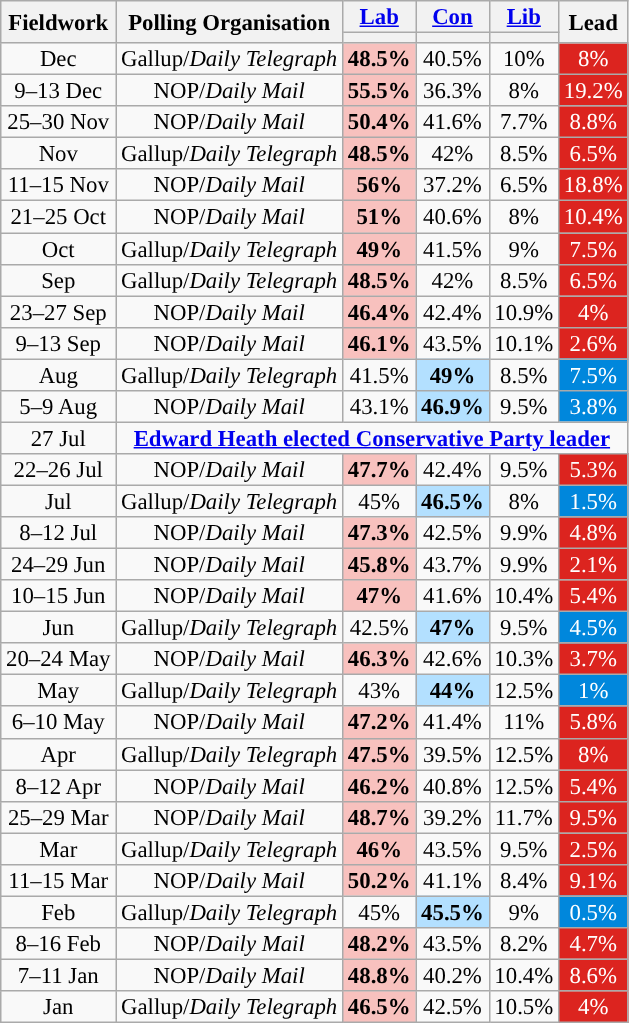<table class="wikitable" style="text-align: center; line-height: 14px; font-size: 95%;">
<tr>
<th rowspan="2">Fieldwork</th>
<th rowspan="2">Polling Organisation</th>
<th><a href='#'>Lab</a></th>
<th><a href='#'>Con</a></th>
<th><a href='#'>Lib</a></th>
<th class="unsortable" style="width:20px;" rowspan="2">Lead</th>
</tr>
<tr>
<th style="background:"></th>
<th style="background:"></th>
<th style="background:"></th>
</tr>
<tr>
<td>Dec</td>
<td>Gallup/<em>Daily Telegraph</em></td>
<td style="background:#F8C1BE"><strong>48.5%</strong></td>
<td>40.5%</td>
<td>10%</td>
<td style="background:#DC241F; color:white;">8%</td>
</tr>
<tr>
<td>9–13 Dec</td>
<td>NOP/<em>Daily Mail</em></td>
<td style="background:#F8C1BE"><strong>55.5%</strong></td>
<td>36.3%</td>
<td>8%</td>
<td style="background:#DC241F; color:white;">19.2%</td>
</tr>
<tr>
<td>25–30 Nov</td>
<td>NOP/<em>Daily Mail</em></td>
<td style="background:#F8C1BE"><strong>50.4%</strong></td>
<td>41.6%</td>
<td>7.7%</td>
<td style="background:#DC241F; color:white;">8.8%</td>
</tr>
<tr>
<td>Nov</td>
<td>Gallup/<em>Daily Telegraph</em></td>
<td style="background:#F8C1BE"><strong>48.5%</strong></td>
<td>42%</td>
<td>8.5%</td>
<td style="background:#DC241F; color:white;">6.5%</td>
</tr>
<tr>
<td>11–15 Nov</td>
<td>NOP/<em>Daily Mail</em></td>
<td style="background:#F8C1BE"><strong>56%</strong></td>
<td>37.2%</td>
<td>6.5%</td>
<td style="background:#DC241F; color:white;">18.8%</td>
</tr>
<tr>
<td>21–25 Oct</td>
<td>NOP/<em>Daily Mail</em></td>
<td style="background:#F8C1BE"><strong>51%</strong></td>
<td>40.6%</td>
<td>8%</td>
<td style="background:#DC241F; color:white;">10.4%</td>
</tr>
<tr>
<td>Oct</td>
<td>Gallup/<em>Daily Telegraph</em></td>
<td style="background:#F8C1BE"><strong>49%</strong></td>
<td>41.5%</td>
<td>9%</td>
<td style="background:#DC241F; color:white;">7.5%</td>
</tr>
<tr>
<td>Sep</td>
<td>Gallup/<em>Daily Telegraph</em></td>
<td style="background:#F8C1BE"><strong>48.5%</strong></td>
<td>42%</td>
<td>8.5%</td>
<td style="background:#DC241F; color:white;">6.5%</td>
</tr>
<tr>
<td>23–27 Sep</td>
<td>NOP/<em>Daily Mail</em></td>
<td style="background:#F8C1BE"><strong>46.4%</strong></td>
<td>42.4%</td>
<td>10.9%</td>
<td style="background:#DC241F; color:white;">4%</td>
</tr>
<tr>
<td>9–13 Sep</td>
<td>NOP/<em>Daily Mail</em></td>
<td style="background:#F8C1BE"><strong>46.1%</strong></td>
<td>43.5%</td>
<td>10.1%</td>
<td style="background:#DC241F; color:white;">2.6%</td>
</tr>
<tr>
<td>Aug</td>
<td>Gallup/<em>Daily Telegraph</em></td>
<td>41.5%</td>
<td style="background:#B3E0FF"><strong>49%</strong></td>
<td>8.5%</td>
<td style="background:#0087DC; color:white;">7.5%</td>
</tr>
<tr>
<td>5–9 Aug</td>
<td>NOP/<em>Daily Mail</em></td>
<td>43.1%</td>
<td style="background:#B3E0FF"><strong>46.9%</strong></td>
<td>9.5%</td>
<td style="background:#0087DC; color:white;">3.8%</td>
</tr>
<tr>
<td>27 Jul</td>
<td colspan="5"><strong><a href='#'>Edward Heath elected Conservative Party leader</a></strong></td>
</tr>
<tr>
<td>22–26 Jul</td>
<td>NOP/<em>Daily Mail</em></td>
<td style="background:#F8C1BE"><strong>47.7%</strong></td>
<td>42.4%</td>
<td>9.5%</td>
<td style="background:#DC241F; color:white;">5.3%</td>
</tr>
<tr>
<td>Jul</td>
<td>Gallup/<em>Daily Telegraph</em></td>
<td>45%</td>
<td style="background:#B3E0FF"><strong>46.5%</strong></td>
<td>8%</td>
<td style="background:#0087DC; color:white;">1.5%</td>
</tr>
<tr>
<td>8–12 Jul</td>
<td>NOP/<em>Daily Mail</em></td>
<td style="background:#F8C1BE"><strong>47.3%</strong></td>
<td>42.5%</td>
<td>9.9%</td>
<td style="background:#DC241F; color:white;">4.8%</td>
</tr>
<tr>
<td>24–29 Jun</td>
<td>NOP/<em>Daily Mail</em></td>
<td style="background:#F8C1BE"><strong>45.8%</strong></td>
<td>43.7%</td>
<td>9.9%</td>
<td style="background:#DC241F; color:white;">2.1%</td>
</tr>
<tr>
<td>10–15 Jun</td>
<td>NOP/<em>Daily Mail</em></td>
<td style="background:#F8C1BE"><strong>47%</strong></td>
<td>41.6%</td>
<td>10.4%</td>
<td style="background:#DC241F; color:white;">5.4%</td>
</tr>
<tr>
<td>Jun</td>
<td>Gallup/<em>Daily Telegraph</em></td>
<td>42.5%</td>
<td style="background:#B3E0FF"><strong>47%</strong></td>
<td>9.5%</td>
<td style="background:#0087DC; color:white;">4.5%</td>
</tr>
<tr>
<td>20–24 May</td>
<td>NOP/<em>Daily Mail</em></td>
<td style="background:#F8C1BE"><strong>46.3%</strong></td>
<td>42.6%</td>
<td>10.3%</td>
<td style="background:#DC241F; color:white;">3.7%</td>
</tr>
<tr>
<td>May</td>
<td>Gallup/<em>Daily Telegraph</em></td>
<td>43%</td>
<td style="background:#B3E0FF"><strong>44%</strong></td>
<td>12.5%</td>
<td style="background:#0087DC; color:white;">1%</td>
</tr>
<tr>
<td>6–10 May</td>
<td>NOP/<em>Daily Mail</em></td>
<td style="background:#F8C1BE"><strong>47.2%</strong></td>
<td>41.4%</td>
<td>11%</td>
<td style="background:#DC241F; color:white;">5.8%</td>
</tr>
<tr>
<td>Apr</td>
<td>Gallup/<em>Daily Telegraph</em></td>
<td style="background:#F8C1BE"><strong>47.5%</strong></td>
<td>39.5%</td>
<td>12.5%</td>
<td style="background:#DC241F; color:white;">8%</td>
</tr>
<tr>
<td>8–12 Apr</td>
<td>NOP/<em>Daily Mail</em></td>
<td style="background:#F8C1BE"><strong>46.2%</strong></td>
<td>40.8%</td>
<td>12.5%</td>
<td style="background:#DC241F; color:white;">5.4%</td>
</tr>
<tr>
<td>25–29 Mar</td>
<td>NOP/<em>Daily Mail</em></td>
<td style="background:#F8C1BE"><strong>48.7%</strong></td>
<td>39.2%</td>
<td>11.7%</td>
<td style="background:#DC241F; color:white;">9.5%</td>
</tr>
<tr>
<td>Mar</td>
<td>Gallup/<em>Daily Telegraph</em></td>
<td style="background:#F8C1BE"><strong>46%</strong></td>
<td>43.5%</td>
<td>9.5%</td>
<td style="background:#DC241F; color:white;">2.5%</td>
</tr>
<tr>
<td>11–15 Mar</td>
<td>NOP/<em>Daily Mail</em></td>
<td style="background:#F8C1BE"><strong>50.2%</strong></td>
<td>41.1%</td>
<td>8.4%</td>
<td style="background:#DC241F; color:white;">9.1%</td>
</tr>
<tr>
<td>Feb</td>
<td>Gallup/<em>Daily Telegraph</em></td>
<td>45%</td>
<td style="background:#B3E0FF"><strong>45.5%</strong></td>
<td>9%</td>
<td style="background:#0087DC; color:white;">0.5%</td>
</tr>
<tr>
<td>8–16 Feb</td>
<td>NOP/<em>Daily Mail</em></td>
<td style="background:#F8C1BE"><strong>48.2%</strong></td>
<td>43.5%</td>
<td>8.2%</td>
<td style="background:#DC241F; color:white;">4.7%</td>
</tr>
<tr>
<td>7–11 Jan</td>
<td>NOP/<em>Daily Mail</em></td>
<td style="background:#F8C1BE"><strong>48.8%</strong></td>
<td>40.2%</td>
<td>10.4%</td>
<td style="background:#DC241F; color:white;">8.6%</td>
</tr>
<tr>
<td>Jan</td>
<td>Gallup/<em>Daily Telegraph</em></td>
<td style="background:#F8C1BE"><strong>46.5%</strong></td>
<td>42.5%</td>
<td>10.5%</td>
<td style="background:#DC241F; color:white;">4%</td>
</tr>
</table>
